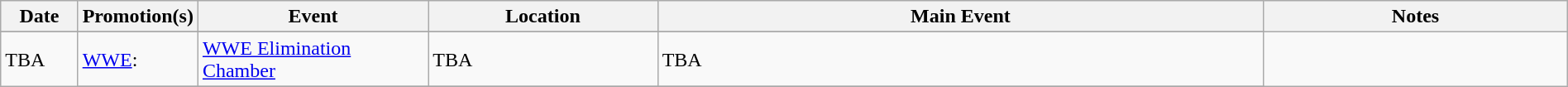<table class="wikitable" style="width:100%;">
<tr>
<th width=5%>Date</th>
<th width=5%>Promotion(s)</th>
<th width=15%>Event</th>
<th width=15%>Location</th>
<th width=40%>Main Event</th>
<th width=20%>Notes</th>
</tr>
<tr>
</tr>
<tr>
<td rowspan="2">TBA</td>
<td><a href='#'>WWE</a>:<br></td>
<td><a href='#'>WWE Elimination Chamber</a></td>
<td>TBA</td>
<td>TBA</td>
</tr>
<tr>
</tr>
</table>
